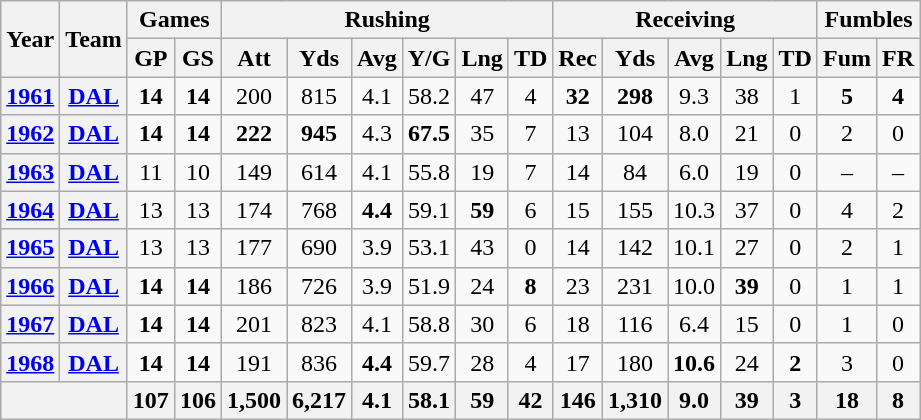<table class= "wikitable" style="text-align:center;">
<tr>
<th rowspan="2">Year</th>
<th rowspan="2">Team</th>
<th colspan="2">Games</th>
<th colspan="6">Rushing</th>
<th colspan="5">Receiving</th>
<th colspan="2">Fumbles</th>
</tr>
<tr>
<th>GP</th>
<th>GS</th>
<th>Att</th>
<th>Yds</th>
<th>Avg</th>
<th>Y/G</th>
<th>Lng</th>
<th>TD</th>
<th>Rec</th>
<th>Yds</th>
<th>Avg</th>
<th>Lng</th>
<th>TD</th>
<th>Fum</th>
<th>FR</th>
</tr>
<tr>
<th><a href='#'>1961</a></th>
<th><a href='#'>DAL</a></th>
<td><strong>14</strong></td>
<td><strong>14</strong></td>
<td>200</td>
<td>815</td>
<td>4.1</td>
<td>58.2</td>
<td>47</td>
<td>4</td>
<td><strong>32</strong></td>
<td><strong>298</strong></td>
<td>9.3</td>
<td>38</td>
<td>1</td>
<td><strong>5</strong></td>
<td><strong>4</strong></td>
</tr>
<tr>
<th><a href='#'>1962</a></th>
<th><a href='#'>DAL</a></th>
<td><strong>14</strong></td>
<td><strong>14</strong></td>
<td><strong>222</strong></td>
<td><strong>945</strong></td>
<td>4.3</td>
<td><strong>67.5</strong></td>
<td>35</td>
<td>7</td>
<td>13</td>
<td>104</td>
<td>8.0</td>
<td>21</td>
<td>0</td>
<td>2</td>
<td>0</td>
</tr>
<tr>
<th><a href='#'>1963</a></th>
<th><a href='#'>DAL</a></th>
<td>11</td>
<td>10</td>
<td>149</td>
<td>614</td>
<td>4.1</td>
<td>55.8</td>
<td>19</td>
<td>7</td>
<td>14</td>
<td>84</td>
<td>6.0</td>
<td>19</td>
<td>0</td>
<td>–</td>
<td>–</td>
</tr>
<tr>
<th><a href='#'>1964</a></th>
<th><a href='#'>DAL</a></th>
<td>13</td>
<td>13</td>
<td>174</td>
<td>768</td>
<td><strong>4.4</strong></td>
<td>59.1</td>
<td><strong>59</strong></td>
<td>6</td>
<td>15</td>
<td>155</td>
<td>10.3</td>
<td>37</td>
<td>0</td>
<td>4</td>
<td>2</td>
</tr>
<tr>
<th><a href='#'>1965</a></th>
<th><a href='#'>DAL</a></th>
<td>13</td>
<td>13</td>
<td>177</td>
<td>690</td>
<td>3.9</td>
<td>53.1</td>
<td>43</td>
<td>0</td>
<td>14</td>
<td>142</td>
<td>10.1</td>
<td>27</td>
<td>0</td>
<td>2</td>
<td>1</td>
</tr>
<tr>
<th><a href='#'>1966</a></th>
<th><a href='#'>DAL</a></th>
<td><strong>14</strong></td>
<td><strong>14</strong></td>
<td>186</td>
<td>726</td>
<td>3.9</td>
<td>51.9</td>
<td>24</td>
<td><strong>8</strong></td>
<td>23</td>
<td>231</td>
<td>10.0</td>
<td><strong>39</strong></td>
<td>0</td>
<td>1</td>
<td>1</td>
</tr>
<tr>
<th><a href='#'>1967</a></th>
<th><a href='#'>DAL</a></th>
<td><strong>14</strong></td>
<td><strong>14</strong></td>
<td>201</td>
<td>823</td>
<td>4.1</td>
<td>58.8</td>
<td>30</td>
<td>6</td>
<td>18</td>
<td>116</td>
<td>6.4</td>
<td>15</td>
<td>0</td>
<td>1</td>
<td>0</td>
</tr>
<tr>
<th><a href='#'>1968</a></th>
<th><a href='#'>DAL</a></th>
<td><strong>14</strong></td>
<td><strong>14</strong></td>
<td>191</td>
<td>836</td>
<td><strong>4.4</strong></td>
<td>59.7</td>
<td>28</td>
<td>4</td>
<td>17</td>
<td>180</td>
<td><strong>10.6</strong></td>
<td>24</td>
<td><strong>2</strong></td>
<td>3</td>
<td>0</td>
</tr>
<tr>
<th colspan="2"></th>
<th>107</th>
<th>106</th>
<th>1,500</th>
<th>6,217</th>
<th>4.1</th>
<th>58.1</th>
<th>59</th>
<th>42</th>
<th>146</th>
<th>1,310</th>
<th>9.0</th>
<th>39</th>
<th>3</th>
<th>18</th>
<th>8</th>
</tr>
</table>
